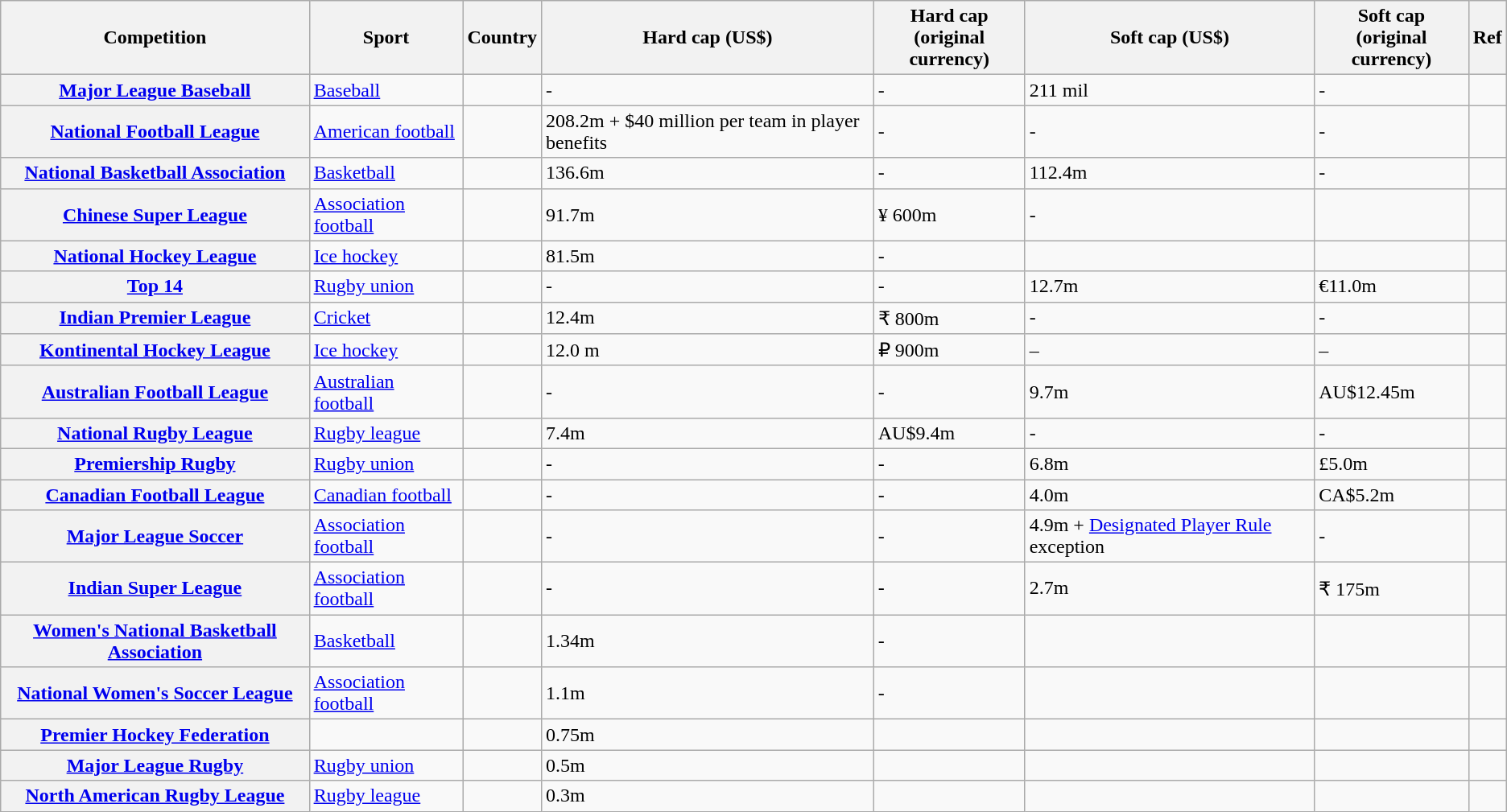<table class="wikitable sortable">
<tr>
<th>Competition</th>
<th>Sport</th>
<th>Country</th>
<th data-sort-type="number">Hard cap (US$)</th>
<th>Hard cap <br> (original currency)</th>
<th data-sort-type="number">Soft cap (US$)</th>
<th>Soft cap <br> (original currency)</th>
<th>Ref</th>
</tr>
<tr>
<th><a href='#'>Major League Baseball</a></th>
<td><a href='#'>Baseball</a></td>
<td> <br> </td>
<td>-</td>
<td>-</td>
<td>211 mil</td>
<td>-</td>
<td></td>
</tr>
<tr>
<th><a href='#'>National Football League</a></th>
<td><a href='#'>American football</a></td>
<td></td>
<td>208.2m + $40 million per team in player benefits</td>
<td>-</td>
<td>-</td>
<td>-</td>
<td></td>
</tr>
<tr>
<th><a href='#'>National Basketball Association</a></th>
<td><a href='#'>Basketball</a></td>
<td> <br> </td>
<td>136.6m</td>
<td>-</td>
<td>112.4m</td>
<td>-</td>
<td></td>
</tr>
<tr>
<th><a href='#'>Chinese Super League</a></th>
<td><a href='#'>Association football</a></td>
<td></td>
<td>91.7m</td>
<td>¥ 600m</td>
<td>-</td>
<td></td>
<td></td>
</tr>
<tr>
<th><a href='#'>National Hockey League</a></th>
<td><a href='#'>Ice hockey</a></td>
<td> <br> </td>
<td>81.5m</td>
<td>-</td>
<td></td>
<td></td>
<td></td>
</tr>
<tr>
<th><a href='#'>Top 14</a></th>
<td><a href='#'>Rugby union</a></td>
<td></td>
<td>-</td>
<td>-</td>
<td>12.7m</td>
<td>€11.0m</td>
<td></td>
</tr>
<tr>
<th><a href='#'>Indian Premier League</a></th>
<td><a href='#'>Cricket</a></td>
<td></td>
<td>12.4m</td>
<td>₹ 800m</td>
<td>-</td>
<td>-</td>
<td></td>
</tr>
<tr>
<th><a href='#'>Kontinental Hockey League</a></th>
<td><a href='#'>Ice hockey</a></td>
<td></td>
<td>12.0 m</td>
<td>₽ 900m</td>
<td>–</td>
<td>–</td>
<td></td>
</tr>
<tr>
<th><a href='#'>Australian Football League</a></th>
<td><a href='#'>Australian football</a></td>
<td></td>
<td>-</td>
<td>-</td>
<td>9.7m</td>
<td>AU$12.45m</td>
<td></td>
</tr>
<tr>
<th><a href='#'>National Rugby League</a></th>
<td><a href='#'>Rugby league</a></td>
<td> <br> </td>
<td>7.4m</td>
<td>AU$9.4m</td>
<td>-</td>
<td>-</td>
<td></td>
</tr>
<tr>
<th><a href='#'>Premiership Rugby</a></th>
<td><a href='#'>Rugby union</a></td>
<td></td>
<td>-</td>
<td>-</td>
<td>6.8m</td>
<td>£5.0m</td>
<td></td>
</tr>
<tr>
<th><a href='#'>Canadian Football League</a></th>
<td><a href='#'>Canadian football</a></td>
<td></td>
<td>-</td>
<td>-</td>
<td>4.0m</td>
<td>CA$5.2m</td>
<td></td>
</tr>
<tr>
<th><a href='#'>Major League Soccer</a></th>
<td><a href='#'>Association football</a></td>
<td> <br> </td>
<td>-</td>
<td>-</td>
<td>4.9m + <a href='#'>Designated Player Rule</a> exception</td>
<td>-</td>
<td></td>
</tr>
<tr>
<th><a href='#'>Indian Super League</a></th>
<td><a href='#'>Association football</a></td>
<td></td>
<td>-</td>
<td>-</td>
<td>2.7m</td>
<td>₹ 175m</td>
<td></td>
</tr>
<tr>
<th><a href='#'>Women's National Basketball Association</a></th>
<td><a href='#'>Basketball</a></td>
<td></td>
<td>1.34m</td>
<td>-</td>
<td></td>
<td></td>
<td></td>
</tr>
<tr>
<th><a href='#'>National Women's Soccer League</a></th>
<td><a href='#'>Association football</a></td>
<td></td>
<td>1.1m</td>
<td>-</td>
<td></td>
<td></td>
<td></td>
</tr>
<tr>
<th><a href='#'>Premier Hockey Federation</a></th>
<td></td>
<td> <br> </td>
<td>0.75m</td>
<td></td>
<td></td>
<td></td>
<td></td>
</tr>
<tr>
<th><a href='#'>Major League Rugby</a></th>
<td><a href='#'>Rugby union</a></td>
<td> <br> </td>
<td>0.5m</td>
<td></td>
<td></td>
<td></td>
<td></td>
</tr>
<tr>
<th><a href='#'>North American Rugby League</a></th>
<td><a href='#'>Rugby league</a></td>
<td> <br> </td>
<td>0.3m</td>
<td></td>
<td></td>
<td></td>
<td></td>
</tr>
</table>
